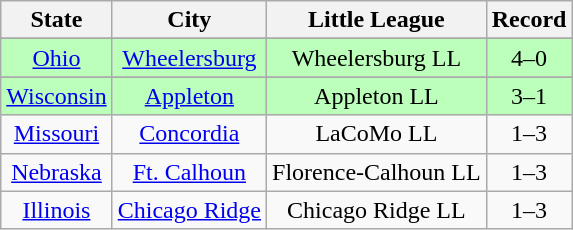<table class="wikitable">
<tr>
<th>State</th>
<th>City</th>
<th>Little League</th>
<th>Record</th>
</tr>
<tr>
</tr>
<tr bgcolor=#bbffbb>
<td align=center> <a href='#'>Ohio</a></td>
<td align=center><a href='#'>Wheelersburg</a></td>
<td align=center>Wheelersburg LL</td>
<td align=center>4–0</td>
</tr>
<tr>
</tr>
<tr bgcolor=#bbffbb>
<td align=center> <a href='#'>Wisconsin</a></td>
<td align=center><a href='#'>Appleton</a></td>
<td align=center>Appleton LL</td>
<td align=center>3–1</td>
</tr>
<tr>
<td align=center> <a href='#'>Missouri</a></td>
<td align=center><a href='#'>Concordia</a></td>
<td align=center>LaCoMo LL</td>
<td align=center>1–3</td>
</tr>
<tr>
<td align=center> <a href='#'>Nebraska</a></td>
<td align=center><a href='#'>Ft. Calhoun</a></td>
<td align=center>Florence-Calhoun LL</td>
<td align=center>1–3</td>
</tr>
<tr>
<td align=center> <a href='#'>Illinois</a></td>
<td align=center><a href='#'>Chicago Ridge</a></td>
<td align=center>Chicago Ridge LL</td>
<td align=center>1–3</td>
</tr>
</table>
